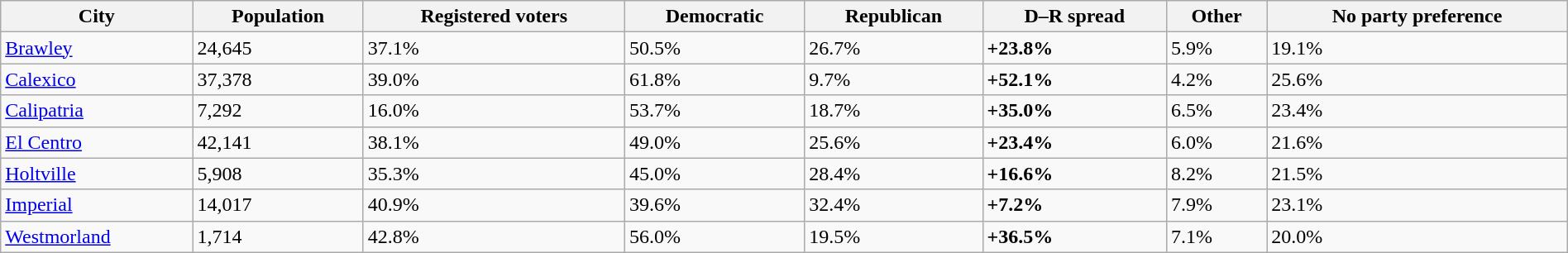<table class="wikitable collapsible collapsed sortable" style="width: 100%;">
<tr>
<th>City</th>
<th data-sort-type="number">Population</th>
<th data-sort-type="number">Registered voters<br></th>
<th data-sort-type="number">Democratic</th>
<th data-sort-type="number">Republican</th>
<th data-sort-type="number">D–R spread</th>
<th data-sort-type="number">Other</th>
<th data-sort-type="number">No party preference</th>
</tr>
<tr>
<td><a href='#'>Brawley</a></td>
<td>24,645</td>
<td>37.1%</td>
<td>50.5%</td>
<td>26.7%</td>
<td><span><strong>+23.8%</strong></span></td>
<td>5.9%</td>
<td>19.1%</td>
</tr>
<tr>
<td><a href='#'>Calexico</a></td>
<td>37,378</td>
<td>39.0%</td>
<td>61.8%</td>
<td>9.7%</td>
<td><span><strong>+52.1%</strong></span></td>
<td>4.2%</td>
<td>25.6%</td>
</tr>
<tr>
<td><a href='#'>Calipatria</a></td>
<td>7,292</td>
<td>16.0%</td>
<td>53.7%</td>
<td>18.7%</td>
<td><span><strong>+35.0%</strong></span></td>
<td>6.5%</td>
<td>23.4%</td>
</tr>
<tr>
<td><a href='#'>El Centro</a></td>
<td>42,141</td>
<td>38.1%</td>
<td>49.0%</td>
<td>25.6%</td>
<td><span><strong>+23.4%</strong></span></td>
<td>6.0%</td>
<td>21.6%</td>
</tr>
<tr>
<td><a href='#'>Holtville</a></td>
<td>5,908</td>
<td>35.3%</td>
<td>45.0%</td>
<td>28.4%</td>
<td><span><strong>+16.6%</strong></span></td>
<td>8.2%</td>
<td>21.5%</td>
</tr>
<tr>
<td><a href='#'>Imperial</a></td>
<td>14,017</td>
<td>40.9%</td>
<td>39.6%</td>
<td>32.4%</td>
<td><span><strong>+7.2%</strong></span></td>
<td>7.9%</td>
<td>23.1%</td>
</tr>
<tr>
<td><a href='#'>Westmorland</a></td>
<td>1,714</td>
<td>42.8%</td>
<td>56.0%</td>
<td>19.5%</td>
<td><span><strong>+36.5%</strong></span></td>
<td>7.1%</td>
<td>20.0%</td>
</tr>
</table>
